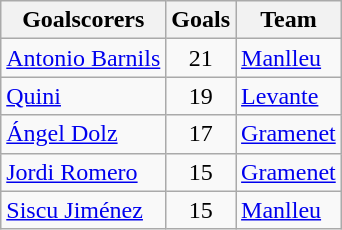<table class="wikitable sortable">
<tr>
<th>Goalscorers</th>
<th>Goals</th>
<th>Team</th>
</tr>
<tr>
<td> <a href='#'>Antonio Barnils</a></td>
<td align=center>21</td>
<td><a href='#'>Manlleu</a></td>
</tr>
<tr>
<td> <a href='#'>Quini</a></td>
<td align=center>19</td>
<td><a href='#'>Levante</a></td>
</tr>
<tr>
<td> <a href='#'>Ángel Dolz</a></td>
<td align=center>17</td>
<td><a href='#'>Gramenet</a></td>
</tr>
<tr>
<td> <a href='#'>Jordi Romero</a></td>
<td align=center>15</td>
<td><a href='#'>Gramenet</a></td>
</tr>
<tr>
<td> <a href='#'>Siscu Jiménez</a></td>
<td align=center>15</td>
<td><a href='#'>Manlleu</a></td>
</tr>
</table>
